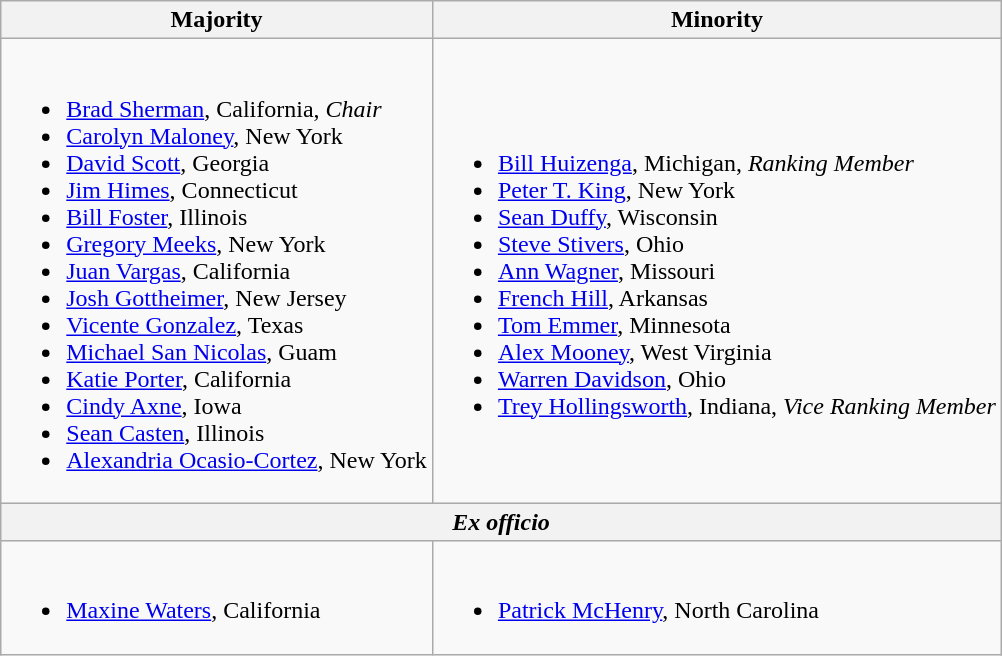<table class=wikitable>
<tr>
<th>Majority</th>
<th>Minority</th>
</tr>
<tr>
<td><br><ul><li><a href='#'>Brad Sherman</a>, California, <em>Chair</em></li><li><a href='#'>Carolyn Maloney</a>, New York</li><li><a href='#'>David Scott</a>, Georgia</li><li><a href='#'>Jim Himes</a>, Connecticut</li><li><a href='#'>Bill Foster</a>, Illinois</li><li><a href='#'>Gregory Meeks</a>, New York</li><li><a href='#'>Juan Vargas</a>, California</li><li><a href='#'>Josh Gottheimer</a>, New Jersey</li><li><a href='#'>Vicente Gonzalez</a>, Texas</li><li><a href='#'>Michael San Nicolas</a>, Guam</li><li><a href='#'>Katie Porter</a>, California</li><li><a href='#'>Cindy Axne</a>, Iowa</li><li><a href='#'>Sean Casten</a>, Illinois</li><li><a href='#'>Alexandria Ocasio-Cortez</a>, New York</li></ul></td>
<td><br><ul><li><a href='#'>Bill Huizenga</a>, Michigan, <em>Ranking Member</em></li><li><a href='#'>Peter T. King</a>, New York</li><li><a href='#'>Sean Duffy</a>, Wisconsin</li><li><a href='#'>Steve Stivers</a>, Ohio</li><li><a href='#'>Ann Wagner</a>, Missouri</li><li><a href='#'>French Hill</a>, Arkansas</li><li><a href='#'>Tom Emmer</a>, Minnesota</li><li><a href='#'>Alex Mooney</a>, West Virginia</li><li><a href='#'>Warren Davidson</a>, Ohio</li><li><a href='#'>Trey Hollingsworth</a>, Indiana, <em>Vice Ranking Member</em></li></ul></td>
</tr>
<tr>
<th colspan=2><em>Ex officio</em></th>
</tr>
<tr>
<td><br><ul><li><a href='#'>Maxine Waters</a>, California</li></ul></td>
<td><br><ul><li><a href='#'>Patrick McHenry</a>, North Carolina</li></ul></td>
</tr>
</table>
